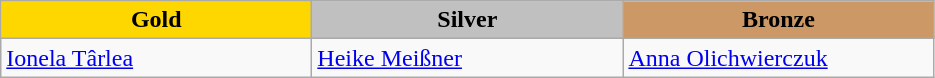<table class="wikitable" style="text-align:left">
<tr align="center">
<td width=200 bgcolor=gold><strong>Gold</strong></td>
<td width=200 bgcolor=silver><strong>Silver</strong></td>
<td width=200 bgcolor=CC9966><strong>Bronze</strong></td>
</tr>
<tr>
<td><a href='#'>Ionela Târlea</a><br><em></em></td>
<td><a href='#'>Heike Meißner</a><br><em></em></td>
<td><a href='#'>Anna Olichwierczuk</a><br><em></em></td>
</tr>
</table>
